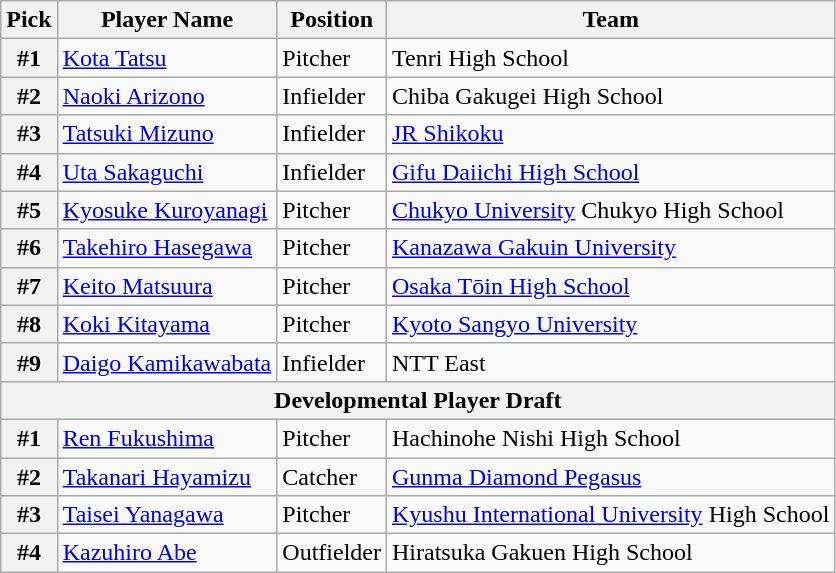<table class="wikitable">
<tr>
<th>Pick</th>
<th>Player Name</th>
<th>Position</th>
<th>Team</th>
</tr>
<tr>
<th>#1</th>
<td><a href='#'>Kota Tatsu</a></td>
<td>Pitcher</td>
<td>Tenri High School</td>
</tr>
<tr>
<th>#2</th>
<td><a href='#'>Naoki Arizono</a></td>
<td>Infielder</td>
<td>Chiba Gakugei High School</td>
</tr>
<tr>
<th>#3</th>
<td><a href='#'>Tatsuki Mizuno</a></td>
<td>Infielder</td>
<td><a href='#'>JR Shikoku</a></td>
</tr>
<tr>
<th>#4</th>
<td><a href='#'>Uta Sakaguchi</a></td>
<td>Infielder</td>
<td><a href='#'>Gifu Daiichi High School</a></td>
</tr>
<tr>
<th>#5</th>
<td><a href='#'>Kyosuke Kuroyanagi</a></td>
<td>Pitcher</td>
<td><a href='#'>Chukyo University</a> Chukyo High School</td>
</tr>
<tr>
<th>#6</th>
<td><a href='#'>Takehiro Hasegawa</a></td>
<td>Pitcher</td>
<td><a href='#'>Kanazawa Gakuin University</a></td>
</tr>
<tr>
<th>#7</th>
<td><a href='#'>Keito Matsuura</a></td>
<td>Pitcher</td>
<td><a href='#'>Osaka Tōin High School</a></td>
</tr>
<tr>
<th>#8</th>
<td><a href='#'>Koki Kitayama</a></td>
<td>Pitcher</td>
<td><a href='#'>Kyoto Sangyo University</a></td>
</tr>
<tr>
<th>#9</th>
<td><a href='#'>Daigo Kamikawabata</a></td>
<td>Infielder</td>
<td>NTT East</td>
</tr>
<tr>
<th colspan="5">Developmental Player Draft</th>
</tr>
<tr>
<th>#1</th>
<td><a href='#'>Ren Fukushima</a></td>
<td>Pitcher</td>
<td>Hachinohe Nishi High School</td>
</tr>
<tr>
<th>#2</th>
<td><a href='#'>Takanari Hayamizu</a></td>
<td>Catcher</td>
<td><a href='#'>Gunma Diamond Pegasus</a></td>
</tr>
<tr>
<th>#3</th>
<td><a href='#'>Taisei Yanagawa</a></td>
<td>Pitcher</td>
<td><a href='#'>Kyushu International University</a> High School</td>
</tr>
<tr>
<th>#4</th>
<td><a href='#'>Kazuhiro Abe</a></td>
<td>Outfielder</td>
<td>Hiratsuka Gakuen High School</td>
</tr>
</table>
